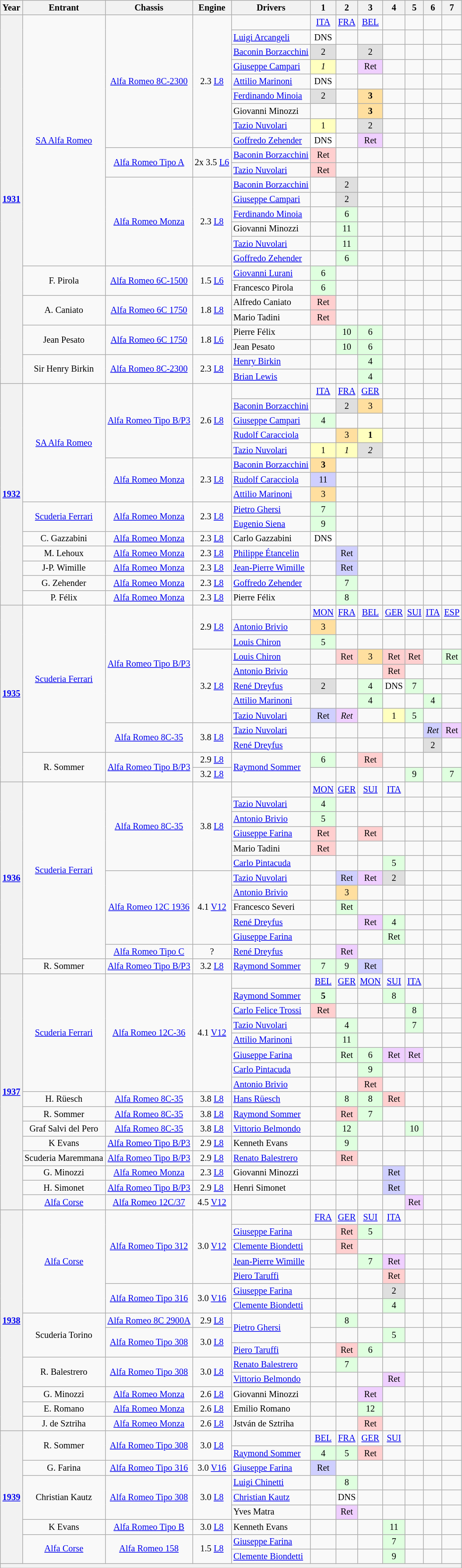<table class="wikitable" style="text-align:center; font-size:85%">
<tr>
<th>Year</th>
<th>Entrant</th>
<th>Chassis</th>
<th>Engine</th>
<th>Drivers</th>
<th>1</th>
<th>2</th>
<th>3</th>
<th>4</th>
<th>5</th>
<th>6</th>
<th>7</th>
</tr>
<tr>
<th rowspan=25><a href='#'>1931</a></th>
<td rowspan=17><a href='#'>SA Alfa Romeo</a></td>
<td rowspan=9><a href='#'>Alfa Romeo 8C-2300</a></td>
<td rowspan=9>2.3 <a href='#'>L8</a></td>
<td></td>
<td><a href='#'>ITA</a></td>
<td><a href='#'>FRA</a></td>
<td><a href='#'>BEL</a></td>
<td></td>
<td></td>
<td></td>
<td></td>
</tr>
<tr>
<td align="left"> <a href='#'>Luigi Arcangeli</a></td>
<td style="background:#FFFFFF;">DNS</td>
<td></td>
<td></td>
<td></td>
<td></td>
<td></td>
<td></td>
</tr>
<tr>
<td align="left"> <a href='#'>Baconin Borzacchini</a></td>
<td style="background:#DFDFDF;">2</td>
<td></td>
<td style="background:#DFDFDF;">2</td>
<td></td>
<td></td>
<td></td>
<td></td>
</tr>
<tr>
<td align="left"> <a href='#'>Giuseppe Campari</a></td>
<td style="background:#FFFFBF;"><em>1</em></td>
<td></td>
<td style="background:#EFCFFF;">Ret</td>
<td></td>
<td></td>
<td></td>
<td></td>
</tr>
<tr>
<td align="left"> <a href='#'>Attilio Marinoni</a></td>
<td style="background:#FFFFFF;">DNS</td>
<td></td>
<td></td>
<td></td>
<td></td>
<td></td>
<td></td>
</tr>
<tr>
<td align="left"> <a href='#'>Ferdinando Minoia</a></td>
<td style="background:#DFDFDF;">2</td>
<td></td>
<td style="background:#FFDF9F;"><strong>3</strong></td>
<td></td>
<td></td>
<td></td>
<td></td>
</tr>
<tr>
<td align="left"> Giovanni Minozzi</td>
<td></td>
<td></td>
<td style="background:#FFDF9F;"><strong>3</strong></td>
<td></td>
<td></td>
<td></td>
<td></td>
</tr>
<tr>
<td align="left"> <a href='#'>Tazio Nuvolari</a></td>
<td style="background:#FFFFBF;">1</td>
<td></td>
<td style="background:#DFDFDF;">2</td>
<td></td>
<td></td>
<td></td>
<td></td>
</tr>
<tr>
<td align="left"> <a href='#'>Goffredo Zehender</a></td>
<td style="background:#FFFFFF;">DNS</td>
<td></td>
<td style="background:#EFCFFF;">Ret</td>
<td></td>
<td></td>
<td></td>
<td></td>
</tr>
<tr>
<td rowspan="2"><a href='#'>Alfa Romeo Tipo A</a></td>
<td rowspan="2">2x 3.5 <a href='#'>L6</a></td>
<td align="left"> <a href='#'>Baconin Borzacchini</a></td>
<td style="background:#FFCFCF;">Ret</td>
<td></td>
<td></td>
<td></td>
<td></td>
<td></td>
<td></td>
</tr>
<tr>
<td align="left"> <a href='#'>Tazio Nuvolari</a></td>
<td style="background:#FFCFCF;">Ret</td>
<td></td>
<td></td>
<td></td>
<td></td>
<td></td>
<td></td>
</tr>
<tr>
<td rowspan="6"><a href='#'>Alfa Romeo Monza</a></td>
<td rowspan="6">2.3 <a href='#'>L8</a></td>
<td align="left"> <a href='#'>Baconin Borzacchini</a></td>
<td></td>
<td style="background:#DFDFDF;">2</td>
<td></td>
<td></td>
<td></td>
<td></td>
<td></td>
</tr>
<tr>
<td align="left"> <a href='#'>Giuseppe Campari</a></td>
<td></td>
<td style="background:#DFDFDF;">2</td>
<td></td>
<td></td>
<td></td>
<td></td>
<td></td>
</tr>
<tr>
<td align="left"> <a href='#'>Ferdinando Minoia</a></td>
<td></td>
<td style="background:#DFFFDF;">6</td>
<td></td>
<td></td>
<td></td>
<td></td>
<td></td>
</tr>
<tr>
<td align="left"> Giovanni Minozzi</td>
<td></td>
<td style="background:#DFFFDF;">11</td>
<td></td>
<td></td>
<td></td>
<td></td>
<td></td>
</tr>
<tr>
<td align="left"> <a href='#'>Tazio Nuvolari</a></td>
<td></td>
<td style="background:#DFFFDF;">11</td>
<td></td>
<td></td>
<td></td>
<td></td>
<td></td>
</tr>
<tr>
<td align="left"> <a href='#'>Goffredo Zehender</a></td>
<td></td>
<td style="background:#DFFFDF;">6</td>
<td></td>
<td></td>
<td></td>
<td></td>
<td></td>
</tr>
<tr>
<td rowspan="2">F. Pirola</td>
<td rowspan="2"><a href='#'>Alfa Romeo 6C-1500</a></td>
<td rowspan="2">1.5 <a href='#'>L6</a></td>
<td align="left"> <a href='#'>Giovanni Lurani</a></td>
<td style="background:#dfffdf;">6</td>
<td></td>
<td></td>
<td></td>
<td></td>
<td></td>
<td></td>
</tr>
<tr>
<td align="left"> Francesco Pirola</td>
<td style="background:#dfffdf;">6</td>
<td></td>
<td></td>
<td></td>
<td></td>
<td></td>
<td></td>
</tr>
<tr>
<td rowspan=2>A. Caniato</td>
<td rowspan=2><a href='#'>Alfa Romeo 6C 1750</a></td>
<td rowspan=2>1.8 <a href='#'>L8</a></td>
<td align="left"> Alfredo Caniato</td>
<td style="background:#ffcfcf;">Ret</td>
<td></td>
<td></td>
<td></td>
<td></td>
<td></td>
<td></td>
</tr>
<tr>
<td align="left"> Mario Tadini</td>
<td style="background:#ffcfcf;">Ret</td>
<td></td>
<td></td>
<td></td>
<td></td>
<td></td>
<td></td>
</tr>
<tr>
<td rowspan="2">Jean Pesato</td>
<td rowspan="2"><a href='#'>Alfa Romeo 6C 1750</a></td>
<td rowspan="2">1.8 <a href='#'>L6</a></td>
<td align="left"> Pierre Félix</td>
<td></td>
<td style="background:#dfffdf;">10</td>
<td style="background:#dfffdf;">6</td>
<td></td>
<td></td>
<td></td>
<td></td>
</tr>
<tr>
<td align="left"> Jean Pesato</td>
<td></td>
<td style="background:#dfffdf;">10</td>
<td style="background:#dfffdf;">6</td>
<td></td>
<td></td>
<td></td>
<td></td>
</tr>
<tr>
<td rowspan=2>Sir Henry Birkin</td>
<td rowspan=2><a href='#'>Alfa Romeo 8C-2300</a></td>
<td rowspan=2>2.3 <a href='#'>L8</a></td>
<td align="left"> <a href='#'>Henry Birkin</a></td>
<td></td>
<td></td>
<td style="background:#DFFFDF;">4</td>
<td></td>
<td></td>
<td></td>
<td></td>
</tr>
<tr>
<td align="left"> <a href='#'>Brian Lewis</a></td>
<td></td>
<td></td>
<td style="background:#DFFFDF;">4</td>
<td></td>
<td></td>
<td></td>
<td></td>
</tr>
<tr>
<th rowspan=15><a href='#'>1932</a></th>
<td rowspan=8><a href='#'>SA Alfa Romeo</a></td>
<td rowspan=5><a href='#'>Alfa Romeo Tipo B/P3</a></td>
<td rowspan=5>2.6 <a href='#'>L8</a></td>
<td></td>
<td><a href='#'>ITA</a></td>
<td><a href='#'>FRA</a></td>
<td><a href='#'>GER</a></td>
<td></td>
<td></td>
<td></td>
<td></td>
</tr>
<tr>
<td align="left"> <a href='#'>Baconin Borzacchini</a></td>
<td></td>
<td style="background:#DFDFDF;">2</td>
<td style="background:#FFDF9F;">3</td>
<td></td>
<td></td>
<td></td>
<td></td>
</tr>
<tr>
<td align="left"> <a href='#'>Giuseppe Campari</a></td>
<td style="background:#DFFFDF;">4</td>
<td></td>
<td></td>
<td></td>
<td></td>
<td></td>
<td></td>
</tr>
<tr>
<td align="left"> <a href='#'>Rudolf Caracciola</a></td>
<td></td>
<td style="background:#FFDF9F;">3</td>
<td style="background:#FFFFBF;"><strong>1</strong></td>
<td></td>
<td></td>
<td></td>
<td></td>
</tr>
<tr>
<td align="left"> <a href='#'>Tazio Nuvolari</a></td>
<td style="background:#FFFFBF;">1</td>
<td style="background:#FFFFBF;"><em>1</em></td>
<td style="background:#DFDFDF;"><em>2</em></td>
<td></td>
<td></td>
<td></td>
<td></td>
</tr>
<tr>
<td rowspan="3"><a href='#'>Alfa Romeo Monza</a></td>
<td rowspan="3">2.3 <a href='#'>L8</a></td>
<td align="left"> <a href='#'>Baconin Borzacchini</a></td>
<td style="background:#FFDF9F;"><strong>3</strong></td>
<td></td>
<td></td>
<td></td>
<td></td>
<td></td>
<td></td>
</tr>
<tr>
<td align="left"> <a href='#'>Rudolf Caracciola</a></td>
<td style="background:#CFCFFF;">11</td>
<td></td>
<td></td>
<td></td>
<td></td>
<td></td>
<td></td>
</tr>
<tr>
<td align="left"> <a href='#'>Attilio Marinoni</a></td>
<td style="background:#FFDF9F;">3</td>
<td></td>
<td></td>
<td></td>
<td></td>
<td></td>
<td></td>
</tr>
<tr>
<td rowspan=2><a href='#'>Scuderia Ferrari</a></td>
<td rowspan=2><a href='#'>Alfa Romeo Monza</a></td>
<td rowspan=2>2.3 <a href='#'>L8</a></td>
<td align="left"> <a href='#'>Pietro Ghersi</a></td>
<td style="background:#dfffdf;">7</td>
<td></td>
<td></td>
<td></td>
<td></td>
<td></td>
<td></td>
</tr>
<tr>
<td align="left"> <a href='#'>Eugenio Siena</a></td>
<td style="background:#dfffdf;">9</td>
<td></td>
<td></td>
<td></td>
<td></td>
<td></td>
<td></td>
</tr>
<tr>
<td>C. Gazzabini</td>
<td><a href='#'>Alfa Romeo Monza</a></td>
<td>2.3 <a href='#'>L8</a></td>
<td align="left"> Carlo Gazzabini</td>
<td style="background:#ffffff;">DNS</td>
<td></td>
<td></td>
<td></td>
<td></td>
<td></td>
<td></td>
</tr>
<tr>
<td>M. Lehoux</td>
<td><a href='#'>Alfa Romeo Monza</a></td>
<td>2.3 <a href='#'>L8</a></td>
<td align="left"> <a href='#'>Philippe Étancelin</a></td>
<td></td>
<td style="background:#cfcfff;">Ret</td>
<td></td>
<td></td>
<td></td>
<td></td>
<td></td>
</tr>
<tr>
<td>J-P. Wimille</td>
<td><a href='#'>Alfa Romeo Monza</a></td>
<td>2.3 <a href='#'>L8</a></td>
<td align="left"> <a href='#'>Jean-Pierre Wimille</a></td>
<td></td>
<td style="background:#cfcfff;">Ret</td>
<td></td>
<td></td>
<td></td>
<td></td>
<td></td>
</tr>
<tr>
<td>G. Zehender</td>
<td><a href='#'>Alfa Romeo Monza</a></td>
<td>2.3 <a href='#'>L8</a></td>
<td align="left"> <a href='#'>Goffredo Zehender</a></td>
<td></td>
<td style="background:#dfffdf;">7</td>
<td></td>
<td></td>
<td></td>
<td></td>
<td></td>
</tr>
<tr>
<td>P. Félix</td>
<td><a href='#'>Alfa Romeo Monza</a></td>
<td>2.3 <a href='#'>L8</a></td>
<td align="left"> Pierre Félix</td>
<td></td>
<td style="background:#dfffdf;">8</td>
<td></td>
<td></td>
<td></td>
<td></td>
<td></td>
</tr>
<tr>
<th rowspan=12><a href='#'>1935</a></th>
<td rowspan=10><a href='#'>Scuderia Ferrari</a></td>
<td rowspan=8><a href='#'>Alfa Romeo Tipo B/P3</a></td>
<td rowspan=3>2.9 <a href='#'>L8</a></td>
<td></td>
<td><a href='#'>MON</a></td>
<td><a href='#'>FRA</a></td>
<td><a href='#'>BEL</a></td>
<td><a href='#'>GER</a></td>
<td><a href='#'>SUI</a></td>
<td><a href='#'>ITA</a></td>
<td><a href='#'>ESP</a></td>
</tr>
<tr>
<td align="left"> <a href='#'>Antonio Brivio</a></td>
<td style="background:#FFDF9F;">3</td>
<td></td>
<td></td>
<td></td>
<td></td>
<td></td>
<td></td>
</tr>
<tr>
<td align="left"> <a href='#'>Louis Chiron</a></td>
<td style="background:#dfffdf;">5</td>
<td></td>
<td></td>
<td></td>
<td></td>
<td></td>
<td></td>
</tr>
<tr>
<td rowspan=5>3.2 <a href='#'>L8</a></td>
<td align="left"> <a href='#'>Louis Chiron</a></td>
<td></td>
<td style="background:#ffcfcf;">Ret</td>
<td style="background:#FFDF9F;">3</td>
<td style="background:#FFCFCF;">Ret</td>
<td style="background:#FFCFCF;">Ret</td>
<td></td>
<td style="background:#DFFFDF;">Ret</td>
</tr>
<tr>
<td align="left"> <a href='#'>Antonio Brivio</a></td>
<td></td>
<td></td>
<td></td>
<td style="background:#FFCFCF;">Ret</td>
<td></td>
<td></td>
<td></td>
</tr>
<tr>
<td align="left"> <a href='#'>René Dreyfus</a></td>
<td style="background:#dfdfdf;">2</td>
<td></td>
<td style="background:#DFFFDF;">4</td>
<td style="background:#FFFFFF;">DNS</td>
<td style="background:#DFFFDF;">7</td>
<td></td>
<td></td>
</tr>
<tr>
<td align="left"> <a href='#'>Attilio Marinoni</a></td>
<td></td>
<td></td>
<td style="background:#DFFFDF;">4</td>
<td></td>
<td></td>
<td style="background:#DFFFDF;">4</td>
<td></td>
</tr>
<tr>
<td align="left"> <a href='#'>Tazio Nuvolari</a></td>
<td style="background:#cfcfff;">Ret</td>
<td style="background:#efcfff;"><em>Ret</em></td>
<td></td>
<td style="background:#FFFFBF;">1</td>
<td style="background:#DFFFDF;">5</td>
<td></td>
<td></td>
</tr>
<tr>
<td rowspan=2><a href='#'>Alfa Romeo 8C-35</a></td>
<td rowspan=2>3.8 <a href='#'>L8</a></td>
<td align="left"> <a href='#'>Tazio Nuvolari</a></td>
<td></td>
<td></td>
<td></td>
<td></td>
<td></td>
<td style="background:#CFCFFF;"><em>Ret</em></td>
<td style="background:#EFCFFF;">Ret</td>
</tr>
<tr>
<td align="left"> <a href='#'>René Dreyfus</a></td>
<td></td>
<td></td>
<td></td>
<td></td>
<td></td>
<td style="background:#DFDFDF;">2</td>
<td></td>
</tr>
<tr>
<td rowspan=2>R. Sommer</td>
<td rowspan=2><a href='#'>Alfa Romeo Tipo B/P3</a></td>
<td>2.9 <a href='#'>L8</a></td>
<td align="left" rowspan=2> <a href='#'>Raymond Sommer</a></td>
<td style="background:#dfffdf;">6</td>
<td></td>
<td style="background:#ffcfcf;">Ret</td>
<td></td>
<td></td>
<td></td>
<td></td>
</tr>
<tr>
<td>3.2 <a href='#'>L8</a></td>
<td></td>
<td></td>
<td></td>
<td></td>
<td style="background:#dfffdf;">9</td>
<td></td>
<td style="background:#dfffdf;">7</td>
</tr>
<tr>
<th rowspan=13><a href='#'>1936</a></th>
<td rowspan=12><a href='#'>Scuderia Ferrari</a></td>
<td rowspan=6><a href='#'>Alfa Romeo 8C-35</a></td>
<td rowspan=6>3.8 <a href='#'>L8</a></td>
<td></td>
<td><a href='#'>MON</a></td>
<td><a href='#'>GER</a></td>
<td><a href='#'>SUI</a></td>
<td><a href='#'>ITA</a></td>
<td></td>
<td></td>
<td></td>
</tr>
<tr>
<td align="left"> <a href='#'>Tazio Nuvolari</a></td>
<td style="background:#DFFFDF;">4</td>
<td></td>
<td></td>
<td></td>
<td></td>
<td></td>
<td></td>
</tr>
<tr>
<td align="left"> <a href='#'>Antonio Brivio</a></td>
<td style="background:#DFFFDF;">5</td>
<td></td>
<td></td>
<td></td>
<td></td>
<td></td>
<td></td>
</tr>
<tr>
<td align="left"> <a href='#'>Giuseppe Farina</a></td>
<td style="background:#FFCFCF;">Ret</td>
<td></td>
<td style="background:#FFCFCF;">Ret</td>
<td></td>
<td></td>
<td></td>
<td></td>
</tr>
<tr>
<td align="left"> Mario Tadini</td>
<td style="background:#FFCFCF;">Ret</td>
<td></td>
<td></td>
<td></td>
<td></td>
<td></td>
<td></td>
</tr>
<tr>
<td align="left"> <a href='#'>Carlo Pintacuda</a></td>
<td></td>
<td></td>
<td></td>
<td style="background:#DFFFDF;">5</td>
<td></td>
<td></td>
<td></td>
</tr>
<tr>
<td rowspan=5><a href='#'>Alfa Romeo 12C 1936</a></td>
<td rowspan=5>4.1 <a href='#'>V12</a></td>
<td align="left"> <a href='#'>Tazio Nuvolari</a></td>
<td></td>
<td style="background:#CFCFFF;">Ret</td>
<td style="background:#EFCFFF;">Ret</td>
<td style="background:#DFDFDF;">2</td>
<td></td>
<td></td>
<td></td>
</tr>
<tr>
<td align="left"> <a href='#'>Antonio Brivio</a></td>
<td></td>
<td style="background:#FFDF9F;">3</td>
<td></td>
<td></td>
<td></td>
<td></td>
<td></td>
</tr>
<tr>
<td align="left"> Francesco Severi</td>
<td></td>
<td style="background:#DFFFDF;">Ret</td>
<td></td>
<td></td>
<td></td>
<td></td>
<td></td>
</tr>
<tr>
<td align="left"> <a href='#'>René Dreyfus</a></td>
<td></td>
<td></td>
<td style="background:#efcfff;">Ret</td>
<td style="background:#DFFFDF;">4</td>
<td></td>
<td></td>
<td></td>
</tr>
<tr>
<td align="left"> <a href='#'>Giuseppe Farina</a></td>
<td></td>
<td></td>
<td></td>
<td style="background:#DFFFDF;">Ret</td>
<td></td>
<td></td>
<td></td>
</tr>
<tr>
<td><a href='#'>Alfa Romeo Tipo C</a></td>
<td>?</td>
<td align="left"> <a href='#'>René Dreyfus</a></td>
<td></td>
<td style="background:#efcfff;">Ret</td>
<td></td>
<td></td>
<td></td>
<td></td>
<td></td>
</tr>
<tr>
<td>R. Sommer</td>
<td><a href='#'>Alfa Romeo Tipo B/P3</a></td>
<td>3.2 <a href='#'>L8</a></td>
<td align="left"> <a href='#'>Raymond Sommer</a></td>
<td style="background:#dfffdf;">7</td>
<td style="background:#dfffdf;">9</td>
<td style="background:#cfcfff;">Ret</td>
<td></td>
<td></td>
<td></td>
<td></td>
</tr>
<tr>
<th rowspan=16><a href='#'>1937</a></th>
<td rowspan=8><a href='#'>Scuderia Ferrari</a></td>
<td rowspan=8><a href='#'>Alfa Romeo 12C-36</a></td>
<td rowspan=8>4.1 <a href='#'>V12</a></td>
<td></td>
<td><a href='#'>BEL</a></td>
<td><a href='#'>GER</a></td>
<td><a href='#'>MON</a></td>
<td><a href='#'>SUI</a></td>
<td><a href='#'>ITA</a></td>
<td></td>
<td></td>
</tr>
<tr>
<td align="left"> <a href='#'>Raymond Sommer</a></td>
<td style="background:#DFFFDF;"><strong>5</strong></td>
<td></td>
<td></td>
<td style="background:#DFFFDF;">8</td>
<td></td>
<td></td>
<td></td>
</tr>
<tr>
<td align="left"> <a href='#'>Carlo Felice Trossi</a></td>
<td style="background:#FFCFCF;">Ret</td>
<td></td>
<td></td>
<td></td>
<td style="background:#DFFFDF;">8</td>
<td></td>
<td></td>
</tr>
<tr>
<td align="left"> <a href='#'>Tazio Nuvolari</a></td>
<td></td>
<td style="background:#DFFFDF;">4</td>
<td></td>
<td></td>
<td style="background:#DFFFDF;">7</td>
<td></td>
<td></td>
</tr>
<tr>
<td align="left"> <a href='#'>Attilio Marinoni</a></td>
<td></td>
<td style="background:#DFFFDF;">11</td>
<td></td>
<td></td>
<td></td>
<td></td>
<td></td>
</tr>
<tr>
<td align="left"> <a href='#'>Giuseppe Farina</a></td>
<td></td>
<td style="background:#DFFFDF;">Ret</td>
<td style="background:#DFFFDF;">6</td>
<td style="background:#EFCFFF;">Ret</td>
<td style="background:#EFCFFF;">Ret</td>
<td></td>
<td></td>
</tr>
<tr>
<td align="left"> <a href='#'>Carlo Pintacuda</a></td>
<td></td>
<td></td>
<td style="background:#DFFFDF;">9</td>
<td></td>
<td></td>
<td></td>
<td></td>
</tr>
<tr>
<td align="left"> <a href='#'>Antonio Brivio</a></td>
<td></td>
<td></td>
<td style="background:#FFCFCF;">Ret</td>
<td></td>
<td></td>
<td></td>
<td></td>
</tr>
<tr>
<td>H. Rüesch</td>
<td><a href='#'>Alfa Romeo 8C-35</a></td>
<td>3.8 <a href='#'>L8</a></td>
<td align="left"> <a href='#'>Hans Rüesch</a></td>
<td></td>
<td style="background:#dfffdf;">8</td>
<td style="background:#dfffdf;">8</td>
<td style="background:#ffcfcf;">Ret</td>
<td></td>
<td></td>
<td></td>
</tr>
<tr>
<td>R. Sommer</td>
<td><a href='#'>Alfa Romeo 8C-35</a></td>
<td>3.8 <a href='#'>L8</a></td>
<td align="left"> <a href='#'>Raymond Sommer</a></td>
<td></td>
<td style="background:#ffcfcf;">Ret</td>
<td style="background:#dfffdf;">7</td>
<td></td>
<td></td>
<td></td>
<td></td>
</tr>
<tr>
<td>Graf Salvi del Pero</td>
<td><a href='#'>Alfa Romeo 8C-35</a></td>
<td>3.8 <a href='#'>L8</a></td>
<td align="left"> <a href='#'>Vittorio Belmondo</a></td>
<td></td>
<td style="background:#dfffdf;">12</td>
<td></td>
<td></td>
<td style="background:#dfffdf;">10</td>
<td></td>
<td></td>
</tr>
<tr>
<td>K Evans</td>
<td><a href='#'>Alfa Romeo Tipo B/P3</a></td>
<td>2.9 <a href='#'>L8</a></td>
<td align="left"> Kenneth Evans</td>
<td></td>
<td style="background:#dfffdf;">9</td>
<td></td>
<td></td>
<td></td>
<td></td>
<td></td>
</tr>
<tr>
<td>Scuderia Maremmana</td>
<td><a href='#'>Alfa Romeo Tipo B/P3</a></td>
<td>2.9 <a href='#'>L8</a></td>
<td align="left"> <a href='#'>Renato Balestrero</a></td>
<td></td>
<td style="background:#FFCFCF;">Ret</td>
<td></td>
<td></td>
<td></td>
<td></td>
<td></td>
</tr>
<tr>
<td>G. Minozzi</td>
<td><a href='#'>Alfa Romeo Monza</a></td>
<td>2.3 <a href='#'>L8</a></td>
<td align="left"> Giovanni Minozzi</td>
<td></td>
<td></td>
<td></td>
<td style="background:#cfcfff;">Ret</td>
<td></td>
<td></td>
<td></td>
</tr>
<tr>
<td>H. Simonet</td>
<td><a href='#'>Alfa Romeo Tipo B/P3</a></td>
<td>2.9 <a href='#'>L8</a></td>
<td align="left"> Henri Simonet</td>
<td></td>
<td></td>
<td></td>
<td style="background:#cfcfff;">Ret</td>
<td></td>
<td></td>
<td></td>
</tr>
<tr>
<td><a href='#'>Alfa Corse</a></td>
<td><a href='#'>Alfa Romeo 12C/37</a></td>
<td>4.5 <a href='#'>V12</a></td>
<td align="left"></td>
<td></td>
<td></td>
<td></td>
<td></td>
<td style="background:#efcfff;">Ret</td>
<td></td>
<td></td>
</tr>
<tr>
<th rowspan=15><a href='#'>1938</a></th>
<td rowspan=7><a href='#'>Alfa Corse</a></td>
<td rowspan=5><a href='#'>Alfa Romeo Tipo 312</a></td>
<td rowspan=5>3.0 <a href='#'>V12</a></td>
<td></td>
<td><a href='#'>FRA</a></td>
<td><a href='#'>GER</a></td>
<td><a href='#'>SUI</a></td>
<td><a href='#'>ITA</a></td>
<td></td>
<td></td>
<td></td>
</tr>
<tr>
<td align="left"> <a href='#'>Giuseppe Farina</a></td>
<td></td>
<td style="background:#FFCFCF;">Ret</td>
<td style="background:#DFFFDF;">5</td>
<td></td>
<td></td>
<td></td>
<td></td>
</tr>
<tr>
<td align="left"> <a href='#'>Clemente Biondetti</a></td>
<td></td>
<td style="background:#FFCFCF;">Ret</td>
<td></td>
<td></td>
<td></td>
<td></td>
<td></td>
</tr>
<tr>
<td align="left"> <a href='#'>Jean-Pierre Wimille</a></td>
<td></td>
<td></td>
<td style="background:#DFFFDF;">7</td>
<td style="background:#EFCFFF;">Ret</td>
<td></td>
<td></td>
<td></td>
</tr>
<tr>
<td align="left"> <a href='#'>Piero Taruffi</a></td>
<td></td>
<td></td>
<td></td>
<td style="background:#FFCFCF;">Ret</td>
<td></td>
<td></td>
<td></td>
</tr>
<tr>
<td rowspan=2><a href='#'>Alfa Romeo Tipo 316</a></td>
<td rowspan=2>3.0 <a href='#'>V16</a></td>
<td align="left"> <a href='#'>Giuseppe Farina</a></td>
<td></td>
<td></td>
<td></td>
<td style="background:#DFDFDF;">2</td>
<td></td>
<td></td>
<td></td>
</tr>
<tr>
<td align="left"> <a href='#'>Clemente Biondetti</a></td>
<td></td>
<td></td>
<td></td>
<td style="background:#DFFFDF;">4</td>
<td></td>
<td></td>
<td></td>
</tr>
<tr>
<td rowspan=3>Scuderia Torino</td>
<td><a href='#'>Alfa Romeo 8C 2900A</a></td>
<td>2.9 <a href='#'>L8</a></td>
<td align="left" rowspan=2> <a href='#'>Pietro Ghersi</a></td>
<td></td>
<td style="background:#dfffdf;">8</td>
<td></td>
<td></td>
<td></td>
<td></td>
<td></td>
</tr>
<tr>
<td rowspan=2><a href='#'>Alfa Romeo Tipo 308</a></td>
<td rowspan=2>3.0 <a href='#'>L8</a></td>
<td></td>
<td></td>
<td></td>
<td style="background:#dfffdf;">5</td>
<td></td>
<td></td>
<td></td>
</tr>
<tr>
<td align="left"> <a href='#'>Piero Taruffi</a></td>
<td></td>
<td style="background:#ffcfcf;">Ret</td>
<td style="background:#dfffdf;">6</td>
<td></td>
<td></td>
<td></td>
<td></td>
</tr>
<tr>
<td rowspan=2>R. Balestrero</td>
<td rowspan=2><a href='#'>Alfa Romeo Tipo 308</a></td>
<td rowspan=2>3.0 <a href='#'>L8</a></td>
<td align="left"> <a href='#'>Renato Balestrero</a></td>
<td></td>
<td style="background:#dfffdf;">7</td>
<td></td>
<td></td>
<td></td>
<td></td>
<td></td>
</tr>
<tr>
<td align="left"> <a href='#'>Vittorio Belmondo</a></td>
<td></td>
<td></td>
<td></td>
<td style="background:#efcfff;">Ret</td>
<td></td>
<td></td>
<td></td>
</tr>
<tr>
<td>G. Minozzi</td>
<td><a href='#'>Alfa Romeo Monza</a></td>
<td>2.6 <a href='#'>L8</a></td>
<td align="left"> Giovanni Minozzi</td>
<td></td>
<td></td>
<td style="background:#EFCFFF;">Ret</td>
<td></td>
<td></td>
<td></td>
<td></td>
</tr>
<tr>
<td>E. Romano</td>
<td><a href='#'>Alfa Romeo Monza</a></td>
<td>2.6 <a href='#'>L8</a></td>
<td align="left"> Emilio Romano</td>
<td></td>
<td></td>
<td style="background:#dfffdf;">12</td>
<td></td>
<td></td>
<td></td>
<td></td>
</tr>
<tr>
<td>J. de Sztriha</td>
<td><a href='#'>Alfa Romeo Monza</a></td>
<td>2.6 <a href='#'>L8</a></td>
<td align="left"> Jstván de Sztriha</td>
<td></td>
<td></td>
<td style="background:#ffcfcf;">Ret</td>
<td></td>
<td></td>
<td></td>
<td></td>
</tr>
<tr>
<th rowspan=9><a href='#'>1939</a></th>
<td rowspan=2>R. Sommer</td>
<td rowspan=2><a href='#'>Alfa Romeo Tipo 308</a></td>
<td rowspan=2>3.0 <a href='#'>L8</a></td>
<td></td>
<td><a href='#'>BEL</a></td>
<td><a href='#'>FRA</a></td>
<td><a href='#'>GER</a></td>
<td><a href='#'>SUI</a></td>
<td></td>
<td></td>
<td></td>
</tr>
<tr>
<td align="left"> <a href='#'>Raymond Sommer</a></td>
<td style="background:#dfffdf;">4</td>
<td style="background:#dfffdf;">5</td>
<td style="background:#ffcfcf;">Ret</td>
<td></td>
<td></td>
<td></td>
<td></td>
</tr>
<tr>
<td>G. Farina</td>
<td><a href='#'>Alfa Romeo Tipo 316</a></td>
<td>3.0 <a href='#'>V16</a></td>
<td align="left"> <a href='#'>Giuseppe Farina</a></td>
<td style="background:#cfcfff;">Ret</td>
<td></td>
<td></td>
<td></td>
<td></td>
<td></td>
<td></td>
</tr>
<tr>
<td rowspan=3>Christian Kautz</td>
<td rowspan=3><a href='#'>Alfa Romeo Tipo 308</a></td>
<td rowspan=3>3.0 <a href='#'>L8</a></td>
<td align="left"> <a href='#'>Luigi Chinetti</a></td>
<td></td>
<td style="background:#dfffdf;">8</td>
<td></td>
<td></td>
<td></td>
<td></td>
<td></td>
</tr>
<tr>
<td align="left"> <a href='#'>Christian Kautz</a></td>
<td></td>
<td style="background:#ffffff;">DNS</td>
<td></td>
<td></td>
<td></td>
<td></td>
<td></td>
</tr>
<tr>
<td align="left"> Yves Matra</td>
<td></td>
<td style="background:#efcfff;">Ret</td>
<td></td>
<td></td>
<td></td>
<td></td>
<td></td>
</tr>
<tr>
<td>K Evans</td>
<td><a href='#'>Alfa Romeo Tipo B</a></td>
<td>3.0 <a href='#'>L8</a></td>
<td align="left"> Kenneth Evans</td>
<td></td>
<td></td>
<td></td>
<td style="background:#dfffdf;">11</td>
<td></td>
<td></td>
<td></td>
</tr>
<tr>
<td rowspan=2><a href='#'>Alfa Corse</a></td>
<td rowspan=2><a href='#'>Alfa Romeo 158</a></td>
<td rowspan=2>1.5 <a href='#'>L8</a></td>
<td align="left"> <a href='#'>Giuseppe Farina</a></td>
<td></td>
<td></td>
<td></td>
<td style="background:#dfffdf;">7</td>
<td></td>
<td></td>
<td></td>
</tr>
<tr>
<td align="left"> <a href='#'>Clemente Biondetti</a></td>
<td></td>
<td></td>
<td></td>
<td style="background:#dfffdf;">9</td>
<td></td>
<td></td>
<td></td>
</tr>
<tr>
<th colspan="12"></th>
</tr>
</table>
